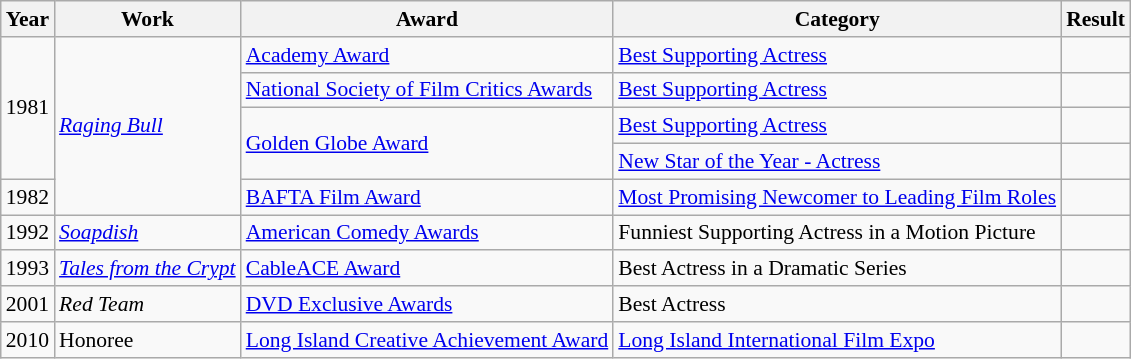<table class="wikitable" style="font-size: 90%;">
<tr>
<th>Year</th>
<th>Work</th>
<th>Award</th>
<th>Category</th>
<th>Result</th>
</tr>
<tr>
<td rowspan=4>1981</td>
<td rowspan=5><em><a href='#'>Raging Bull</a></em></td>
<td><a href='#'>Academy Award</a></td>
<td><a href='#'>Best Supporting Actress</a></td>
<td></td>
</tr>
<tr>
<td><a href='#'>National Society of Film Critics Awards</a></td>
<td><a href='#'>Best Supporting Actress</a></td>
<td></td>
</tr>
<tr>
<td rowspan="2"><a href='#'>Golden Globe Award</a></td>
<td><a href='#'>Best Supporting Actress</a></td>
<td></td>
</tr>
<tr>
<td><a href='#'>New Star of the Year - Actress</a></td>
<td></td>
</tr>
<tr>
<td>1982</td>
<td><a href='#'>BAFTA Film Award</a></td>
<td><a href='#'>Most Promising Newcomer to Leading Film Roles</a></td>
<td></td>
</tr>
<tr>
<td>1992</td>
<td><em><a href='#'>Soapdish</a></em></td>
<td><a href='#'>American Comedy Awards</a></td>
<td>Funniest Supporting Actress in a Motion Picture</td>
<td></td>
</tr>
<tr>
<td>1993</td>
<td><em><a href='#'>Tales from the Crypt</a></em></td>
<td><a href='#'>CableACE Award</a></td>
<td>Best Actress in a Dramatic Series</td>
<td></td>
</tr>
<tr>
<td>2001</td>
<td><em>Red Team</em></td>
<td><a href='#'>DVD Exclusive Awards</a></td>
<td>Best Actress</td>
<td></td>
</tr>
<tr>
<td>2010</td>
<td>Honoree</td>
<td><a href='#'>Long Island Creative Achievement Award</a></td>
<td><a href='#'>Long Island International Film Expo</a></td>
<td></td>
</tr>
</table>
